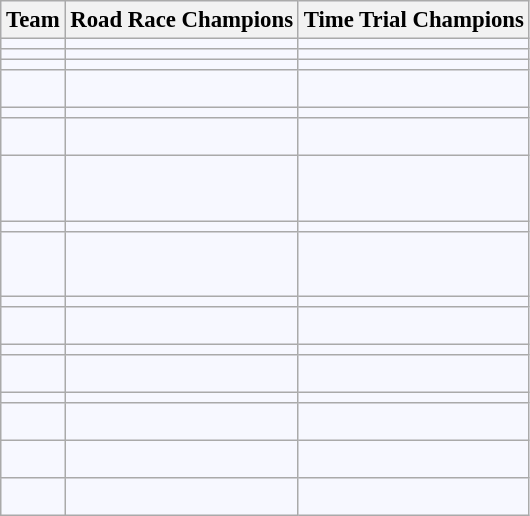<table class="wikitable sortable"  style="background:#f7f8ff; font-size:95%;">
<tr>
<th>Team</th>
<th>Road Race Champions</th>
<th>Time Trial Champions</th>
</tr>
<tr>
<td></td>
<td></td>
<td> </td>
</tr>
<tr>
<td></td>
<td> </td>
<td> </td>
</tr>
<tr>
<td></td>
<td> </td>
<td> </td>
</tr>
<tr>
<td></td>
<td> <br> </td>
<td> <br> </td>
</tr>
<tr>
<td></td>
<td></td>
<td></td>
</tr>
<tr>
<td></td>
<td> <br> </td>
<td> </td>
</tr>
<tr>
<td></td>
<td> <br> <br> </td>
<td> <br> </td>
</tr>
<tr>
<td></td>
<td></td>
<td> </td>
</tr>
<tr>
<td></td>
<td> </td>
<td> <br> <br> </td>
</tr>
<tr>
<td></td>
<td></td>
<td> </td>
</tr>
<tr>
<td></td>
<td></td>
<td> <br> </td>
</tr>
<tr>
<td></td>
<td></td>
<td> </td>
</tr>
<tr>
<td></td>
<td> <br> </td>
<td> </td>
</tr>
<tr>
<td></td>
<td></td>
<td> </td>
</tr>
<tr>
<td></td>
<td> </td>
<td> <br> </td>
</tr>
<tr>
<td></td>
<td> <br> </td>
<td> <br> </td>
</tr>
<tr>
<td></td>
<td> <br> </td>
<td> </td>
</tr>
</table>
